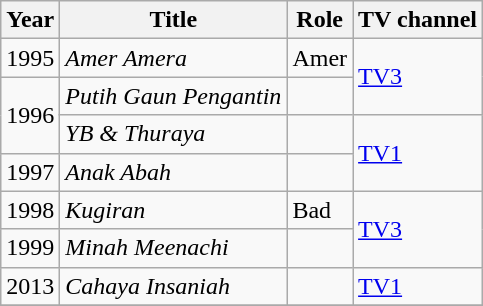<table class="wikitable">
<tr>
<th>Year</th>
<th>Title</th>
<th>Role</th>
<th>TV channel</th>
</tr>
<tr>
<td>1995</td>
<td><em>Amer Amera</em></td>
<td>Amer</td>
<td rowspan="2"><a href='#'>TV3</a></td>
</tr>
<tr>
<td rowspan="2">1996</td>
<td><em>Putih Gaun Pengantin</em></td>
<td></td>
</tr>
<tr>
<td><em>YB & Thuraya</em></td>
<td></td>
<td rowspan="2"><a href='#'>TV1</a></td>
</tr>
<tr>
<td>1997</td>
<td><em>Anak Abah</em></td>
<td></td>
</tr>
<tr>
<td>1998</td>
<td><em>Kugiran</em></td>
<td>Bad</td>
<td rowspan="2"><a href='#'>TV3</a></td>
</tr>
<tr>
<td>1999</td>
<td><em>Minah Meenachi</em></td>
<td></td>
</tr>
<tr>
<td>2013</td>
<td><em>Cahaya Insaniah</em></td>
<td></td>
<td><a href='#'>TV1</a></td>
</tr>
<tr>
</tr>
</table>
